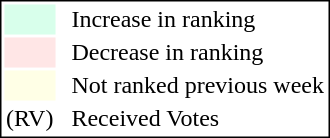<table style="border:1px solid black;">
<tr>
<td style="background:#D8FFEB; width:20px;"></td>
<td> </td>
<td>Increase in ranking</td>
</tr>
<tr>
<td style="background:#FFE6E6; width:20px;"></td>
<td> </td>
<td>Decrease in ranking</td>
</tr>
<tr>
<td style="background:#FFFFE6; width:20px;"></td>
<td> </td>
<td>Not ranked previous week</td>
</tr>
<tr>
<td>(RV)</td>
<td> </td>
<td>Received Votes</td>
</tr>
</table>
